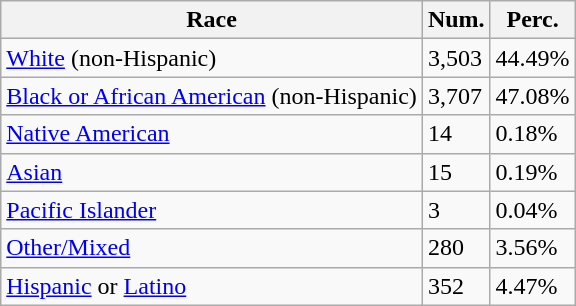<table class="wikitable">
<tr>
<th>Race</th>
<th>Num.</th>
<th>Perc.</th>
</tr>
<tr>
<td><a href='#'>White</a> (non-Hispanic)</td>
<td>3,503</td>
<td>44.49%</td>
</tr>
<tr>
<td><a href='#'>Black or African American</a> (non-Hispanic)</td>
<td>3,707</td>
<td>47.08%</td>
</tr>
<tr>
<td><a href='#'>Native American</a></td>
<td>14</td>
<td>0.18%</td>
</tr>
<tr>
<td><a href='#'>Asian</a></td>
<td>15</td>
<td>0.19%</td>
</tr>
<tr>
<td><a href='#'>Pacific Islander</a></td>
<td>3</td>
<td>0.04%</td>
</tr>
<tr>
<td><a href='#'>Other/Mixed</a></td>
<td>280</td>
<td>3.56%</td>
</tr>
<tr>
<td><a href='#'>Hispanic</a> or <a href='#'>Latino</a></td>
<td>352</td>
<td>4.47%</td>
</tr>
</table>
